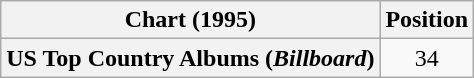<table class="wikitable plainrowheaders" style="text-align:center">
<tr>
<th scope="col">Chart (1995)</th>
<th scope="col">Position</th>
</tr>
<tr>
<th scope="row">US Top Country Albums (<em>Billboard</em>)</th>
<td>34</td>
</tr>
</table>
